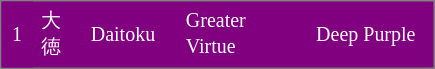<table cellspacing="0" style="width:290px;background:#800080; border:1px solid gray">
<tr>
<td style="width:40px;height:30px;background:#800080;text-align:center;font-size:10pt;color:#FFFFFF">1</td>
<td style="width:40px;font-size:10pt;color:#FFFFFF;padding:4pt;line-height:1.25em">大徳</td>
<td style="width:70px;font-size:10pt;color:#FFFFFF;padding:4pt;line-height:1.25em">Daitoku</td>
<td style="width:140px;font-size:10pt;color:#FFFFFF;padding:4pt;line-height:1.25em">Greater Virtue</td>
<td style="width:140px;font-size:10pt;color:#FFFFFF;padding:4pt;line-height:1.25em">Deep Purple</td>
</tr>
</table>
